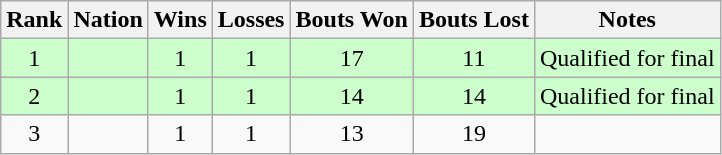<table class="wikitable sortable" style="text-align:center">
<tr>
<th>Rank</th>
<th>Nation</th>
<th>Wins</th>
<th>Losses</th>
<th>Bouts Won</th>
<th>Bouts Lost</th>
<th>Notes</th>
</tr>
<tr style="background:#cfc;">
<td>1</td>
<td align=left></td>
<td>1</td>
<td>1</td>
<td>17</td>
<td>11</td>
<td>Qualified for final</td>
</tr>
<tr style= "background:#cfc;">
<td>2</td>
<td align=left></td>
<td>1</td>
<td>1</td>
<td>14</td>
<td>14</td>
<td>Qualified for final</td>
</tr>
<tr>
<td>3</td>
<td align=left></td>
<td>1</td>
<td>1</td>
<td>13</td>
<td>19</td>
<td></td>
</tr>
</table>
